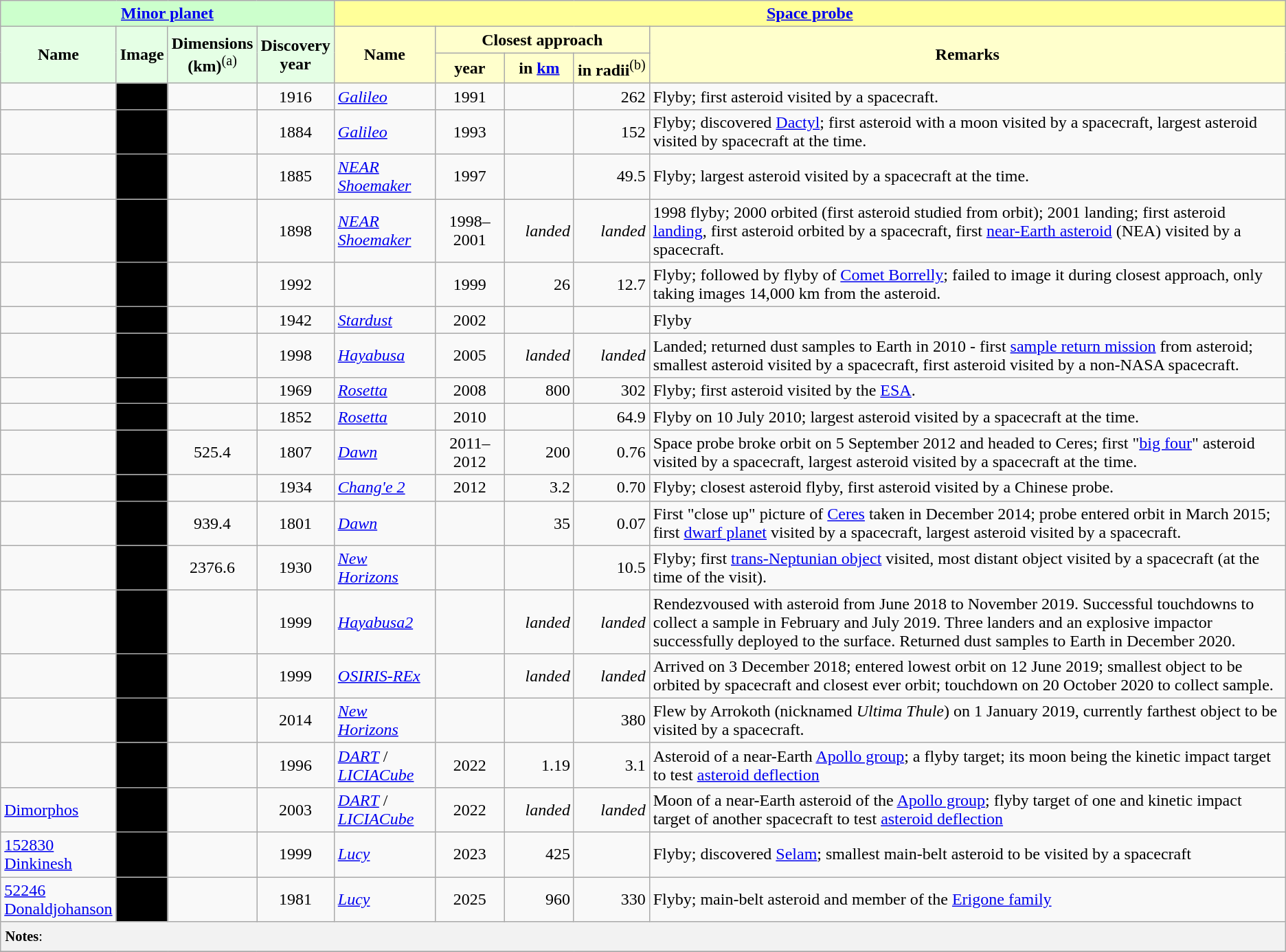<table class="wikitable sortable">
<tr>
<th colspan=4 style="background-color: #ccffcc;"><a href='#'>Minor planet</a></th>
<th colspan=5 style="background-color: #FFFF99;"><a href='#'>Space probe</a></th>
</tr>
<tr>
<th rowspan=2 style="background-color: #E5FFE5;" width=100>Name</th>
<th rowspan=2 style="background-color: #E5FFE5;" class="unsortable">Image</th>
<th rowspan=2 style="background-color: #E5FFE5; font-weight: normal;" data-sort-type="number"><strong>Dimensions<br>(km)</strong><sup>(a)</sup></th>
<th rowspan=2 style="background-color: #E5FFE5;">Discovery<br>year</th>
<th rowspan=2 style="background-color: #ffffcc;">Name</th>
<th colspan=3 style="background-color: #ffffcc;" data-sort-type="number">Closest approach</th>
<th rowspan=2 style="background-color: #ffffcc;" class="unsortable">Remarks</th>
</tr>
<tr>
<th width=60 style="background-color: #ffffcc;" data-sort-type="number">year</th>
<th width=60 style="background-color: #ffffcc;">in <a href='#'>km</a></th>
<th width=60 style="background-color: #ffffcc; font-weight: normal;"><strong>in radii</strong><sup>(b)</sup></th>
</tr>
<tr>
<td></td>
<td bgcolor=black></td>
<td align=center><br></td>
<td align=center>1916</td>
<td><em><a href='#'>Galileo</a></em></td>
<td align=center>1991</td>
<td align=right></td>
<td align=right>262</td>
<td>Flyby; first asteroid visited by a spacecraft.</td>
</tr>
<tr>
<td></td>
<td bgcolor=black></td>
<td align=center><br></td>
<td align=center>1884</td>
<td><em><a href='#'>Galileo</a></em></td>
<td align=center>1993</td>
<td align=right></td>
<td align=right>152</td>
<td>Flyby; discovered <a href='#'>Dactyl</a>; first asteroid with a moon visited by a spacecraft, largest asteroid visited by spacecraft at the time.</td>
</tr>
<tr>
<td></td>
<td bgcolor=black></td>
<td align=center><br></td>
<td align=center>1885</td>
<td><em><a href='#'>NEAR Shoemaker</a></em></td>
<td align=center>1997</td>
<td align=right></td>
<td align=right>49.5</td>
<td>Flyby; largest asteroid visited by a spacecraft at the time.</td>
</tr>
<tr>
<td></td>
<td bgcolor=black></td>
<td align=center><br></td>
<td align=center>1898</td>
<td><em><a href='#'>NEAR Shoemaker</a></em></td>
<td align=center>1998–2001</td>
<td align=right><em>landed</em></td>
<td align=right><em>landed</em></td>
<td>1998 flyby; 2000 orbited (first asteroid studied from orbit); 2001 landing; first asteroid <a href='#'>landing</a>, first asteroid orbited by a spacecraft, first <a href='#'>near-Earth asteroid</a> (NEA) visited by a spacecraft.</td>
</tr>
<tr>
<td></td>
<td bgcolor=black></td>
<td align=center><br></td>
<td align=center>1992</td>
<td><em></em></td>
<td align=center>1999</td>
<td align=right>26</td>
<td align=right>12.7</td>
<td>Flyby; followed by flyby of <a href='#'>Comet Borrelly</a>; failed to image it during closest approach, only taking images 14,000 km from the asteroid.</td>
</tr>
<tr>
<td></td>
<td bgcolor=black></td>
<td align=center></td>
<td align=center>1942</td>
<td><em><a href='#'>Stardust</a></em></td>
<td align=center>2002</td>
<td align=right></td>
<td align=right></td>
<td>Flyby</td>
</tr>
<tr>
<td></td>
<td bgcolor=black></td>
<td align=center><br></td>
<td align=center>1998</td>
<td><em><a href='#'>Hayabusa</a></em></td>
<td align=center>2005</td>
<td align=right><em>landed</em></td>
<td align=right><em>landed</em></td>
<td>Landed; returned dust samples to Earth in 2010 - first <a href='#'>sample return mission</a> from asteroid; smallest asteroid visited by a spacecraft, first asteroid visited by a non-NASA spacecraft.</td>
</tr>
<tr>
<td></td>
<td bgcolor=black></td>
<td align=center></td>
<td align=center>1969</td>
<td><em><a href='#'>Rosetta</a></em></td>
<td align=center>2008</td>
<td align=right>800</td>
<td align=right>302</td>
<td>Flyby; first asteroid visited by the <a href='#'>ESA</a>.</td>
</tr>
<tr>
<td></td>
<td bgcolor=black></td>
<td align=center><br></td>
<td align=center>1852</td>
<td><em><a href='#'>Rosetta</a></em></td>
<td align=center>2010</td>
<td align=right></td>
<td align=right>64.9</td>
<td>Flyby on 10 July 2010; largest asteroid visited by a spacecraft at the time.</td>
</tr>
<tr>
<td></td>
<td bgcolor=black></td>
<td align=center>525.4</td>
<td align=center>1807</td>
<td><em><a href='#'>Dawn</a></em></td>
<td align=center>2011–2012</td>
<td align=right>200 </td>
<td align=right>0.76</td>
<td>Space probe broke orbit on 5 September 2012 and headed to Ceres; first "<a href='#'>big four</a>" asteroid visited by a spacecraft, largest asteroid visited by a spacecraft at the time.</td>
</tr>
<tr>
<td></td>
<td bgcolor=black></td>
<td align=center></td>
<td align=center>1934</td>
<td><em><a href='#'>Chang'e 2</a></em></td>
<td align=center>2012</td>
<td align=right>3.2</td>
<td align=right>0.70</td>
<td>Flyby; closest asteroid flyby, first asteroid visited by a Chinese probe.</td>
</tr>
<tr>
<td></td>
<td bgcolor=black></td>
<td align=center>939.4</td>
<td align=center>1801</td>
<td><em><a href='#'>Dawn</a></em></td>
<td align=center> </td>
<td align=right>35</td>
<td align=right>0.07</td>
<td>First "close up" picture of <a href='#'>Ceres</a> taken in December 2014; probe entered orbit in March 2015; first <a href='#'>dwarf planet</a> visited by a spacecraft, largest asteroid visited by a spacecraft.</td>
</tr>
<tr>
<td></td>
<td bgcolor=black></td>
<td align=center>2376.6</td>
<td align=center>1930</td>
<td><em><a href='#'>New Horizons</a></em></td>
<td align=center> </td>
<td align=right></td>
<td align=right>10.5</td>
<td>Flyby; first <a href='#'>trans-Neptunian object</a> visited, most distant object visited by a spacecraft (at the time of the visit).</td>
</tr>
<tr>
<td></td>
<td bgcolor=black></td>
<td align=center></td>
<td align=center>1999</td>
<td><em><a href='#'>Hayabusa2</a></em></td>
<td align=center></td>
<td align=right><em>landed</em></td>
<td align=right><em>landed</em></td>
<td>Rendezvoused with asteroid from June 2018 to November 2019. Successful touchdowns to collect a sample in February and July 2019. Three landers and an explosive impactor successfully deployed to the surface. Returned dust samples to Earth in December 2020.</td>
</tr>
<tr>
<td></td>
<td bgcolor=black></td>
<td align=center></td>
<td align=center>1999</td>
<td><em><a href='#'>OSIRIS-REx</a></em></td>
<td align=center></td>
<td align=right><em>landed</em></td>
<td align=right><em>landed</em></td>
<td>Arrived on 3 December 2018; entered lowest orbit on 12 June 2019; smallest object to be orbited by spacecraft and closest ever orbit; touchdown on 20 October 2020 to collect sample.</td>
</tr>
<tr>
<td></td>
<td bgcolor=black></td>
<td align=center></td>
<td align=center>2014</td>
<td><em><a href='#'>New Horizons</a></em></td>
<td align=center></td>
<td align=right></td>
<td align=right>380</td>
<td>Flew by Arrokoth (nicknamed <em>Ultima Thule</em>) on 1 January 2019, currently farthest object to be visited by a spacecraft.</td>
</tr>
<tr>
<td></td>
<td bgcolor=black></td>
<td align=center></td>
<td align=center>1996</td>
<td><em><a href='#'>DART</a></em> / <em><a href='#'>LICIACube</a></em></td>
<td align=center>2022</td>
<td align=right>1.19</td>
<td align=right>3.1</td>
<td>Asteroid of a near-Earth <a href='#'>Apollo group</a>; a flyby target; its moon being the kinetic impact target to test <a href='#'>asteroid deflection</a></td>
</tr>
<tr>
<td><a href='#'>Dimorphos</a><br></td>
<td bgcolor=black></td>
<td align=center></td>
<td align=center>2003</td>
<td><em><a href='#'>DART</a></em> / <em><a href='#'>LICIACube</a></em></td>
<td align=center>2022</td>
<td align=right><em>landed</em></td>
<td align=right><em>landed</em></td>
<td>Moon of a near-Earth asteroid of the <a href='#'>Apollo group</a>; flyby target of one and kinetic impact target of another spacecraft to test <a href='#'>asteroid deflection</a></td>
</tr>
<tr>
<td><a href='#'>152830 Dinkinesh</a></td>
<td bgcolor=black></td>
<td align=center></td>
<td align=center>1999</td>
<td><em><a href='#'>Lucy</a></em></td>
<td align=center>2023</td>
<td align=right>425</td>
<td align=right></td>
<td>Flyby; discovered <a href='#'>Selam</a>; smallest main-belt asteroid to be visited by a spacecraft</td>
</tr>
<tr>
<td><a href='#'>52246 Donaldjohanson</a></td>
<td bgcolor=black></td>
<td align=center></td>
<td align=center>1981</td>
<td><em><a href='#'>Lucy</a></em></td>
<td align=center>2025</td>
<td align=right>960</td>
<td align=right>330</td>
<td>Flyby; main-belt asteroid and member of the <a href='#'>Erigone family</a></td>
</tr>
<tr>
<th colspan=9 style="font-weight: normal; font-size: 0.85em; text-align: left; padding: 6px 4px;"><strong>Notes</strong>:<br></th>
</tr>
<tr>
</tr>
</table>
